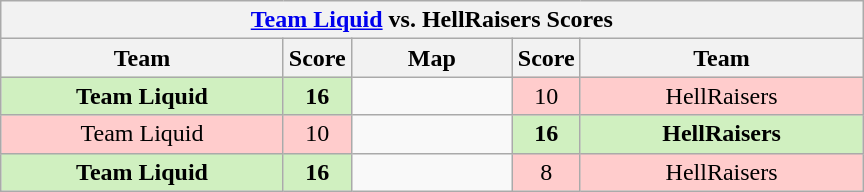<table class="wikitable" style="text-align: center;">
<tr>
<th colspan=5><a href='#'>Team Liquid</a> vs.  HellRaisers Scores</th>
</tr>
<tr>
<th width="181px">Team</th>
<th width="20px">Score</th>
<th width="100px">Map</th>
<th width="20px">Score</th>
<th width="181px">Team</th>
</tr>
<tr>
<td style="background: #D0F0C0;"><strong>Team Liquid</strong></td>
<td style="background: #D0F0C0;"><strong>16</strong></td>
<td></td>
<td style="background: #FFCCCC;">10</td>
<td style="background: #FFCCCC;">HellRaisers</td>
</tr>
<tr>
<td style="background: #FFCCCC;">Team Liquid</td>
<td style="background: #FFCCCC;">10</td>
<td></td>
<td style="background: #D0F0C0;"><strong>16</strong></td>
<td style="background: #D0F0C0;"><strong>HellRaisers</strong></td>
</tr>
<tr>
<td style="background: #D0F0C0;"><strong>Team Liquid</strong></td>
<td style="background: #D0F0C0;"><strong>16</strong></td>
<td></td>
<td style="background: #FFCCCC;">8</td>
<td style="background: #FFCCCC;">HellRaisers</td>
</tr>
</table>
